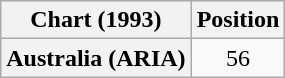<table class="wikitable plainrowheaders" style="text-align:center">
<tr>
<th scope="col">Chart (1993)</th>
<th scope="col">Position</th>
</tr>
<tr>
<th scope="row">Australia (ARIA)</th>
<td>56</td>
</tr>
</table>
